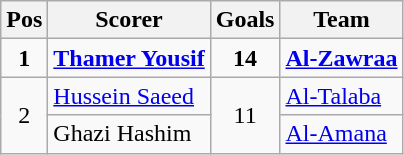<table class="wikitable">
<tr>
<th>Pos</th>
<th>Scorer</th>
<th>Goals</th>
<th>Team</th>
</tr>
<tr>
<td align=center><strong>1</strong></td>
<td><strong><a href='#'>Thamer Yousif</a></strong></td>
<td align=center><strong>14</strong></td>
<td><strong><a href='#'>Al-Zawraa</a></strong></td>
</tr>
<tr>
<td rowspan=2 align=center>2</td>
<td><a href='#'>Hussein Saeed</a></td>
<td rowspan=2 align=center>11</td>
<td><a href='#'>Al-Talaba</a></td>
</tr>
<tr>
<td>Ghazi Hashim</td>
<td><a href='#'>Al-Amana</a></td>
</tr>
</table>
